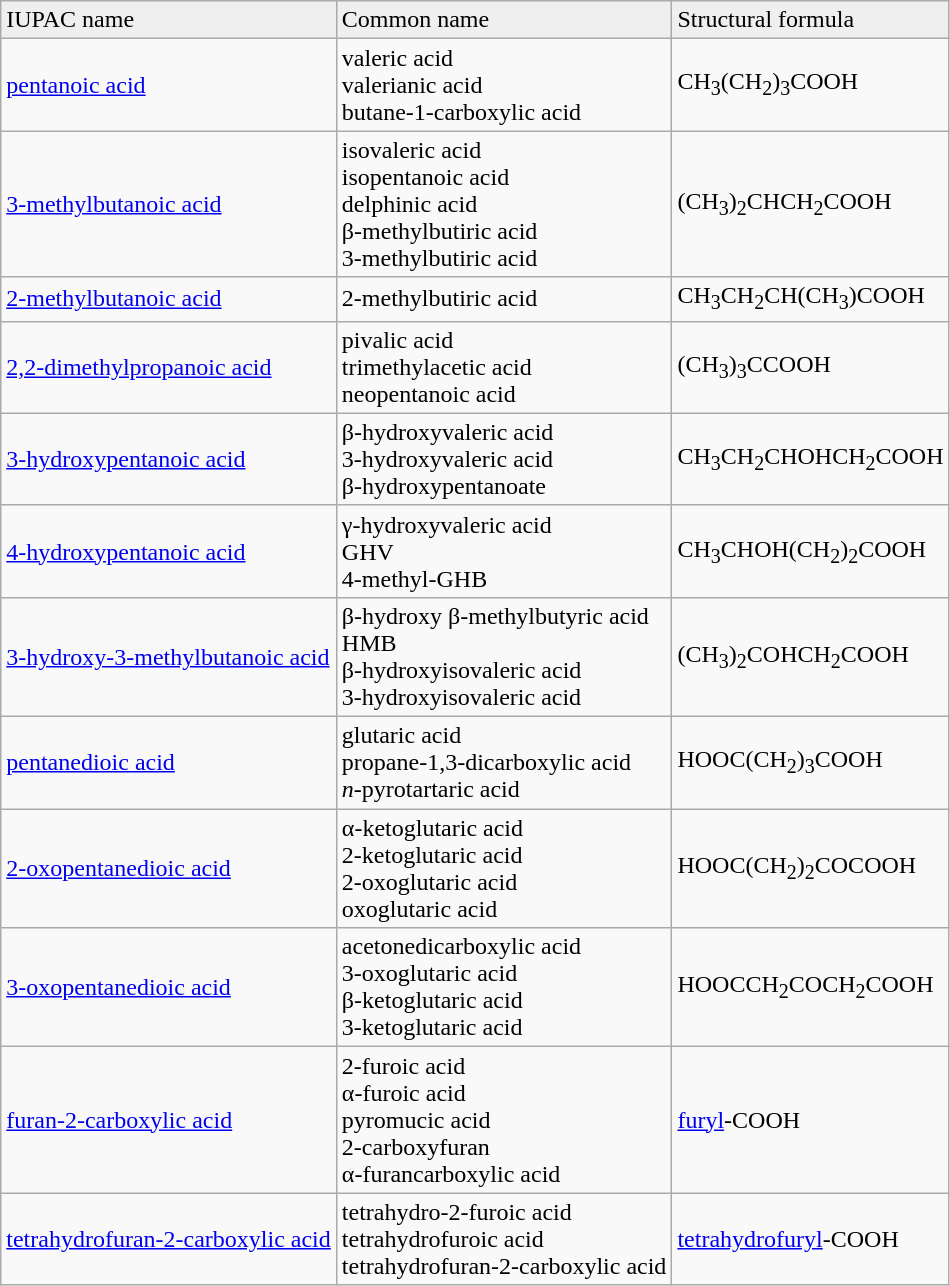<table class="wikitable">
<tr bgcolor="#efefef">
<td>IUPAC name</td>
<td>Common name</td>
<td>Structural formula</td>
</tr>
<tr>
<td><a href='#'>pentanoic acid</a></td>
<td>valeric acid<br>valerianic acid<br>butane-1-carboxylic acid</td>
<td>CH<sub>3</sub>(CH<sub>2</sub>)<sub>3</sub>COOH</td>
</tr>
<tr>
<td><a href='#'>3-methylbutanoic acid</a></td>
<td>isovaleric acid<br>isopentanoic acid<br>delphinic acid<br>β-methylbutiric acid<br>3-methylbutiric acid</td>
<td>(CH<sub>3</sub>)<sub>2</sub>CHCH<sub>2</sub>COOH</td>
</tr>
<tr>
<td><a href='#'>2-methylbutanoic acid</a></td>
<td>2-methylbutiric acid</td>
<td>CH<sub>3</sub>CH<sub>2</sub>CH(CH<sub>3</sub>)COOH</td>
</tr>
<tr>
<td><a href='#'>2,2-dimethylpropanoic acid</a></td>
<td>pivalic acid<br>trimethylacetic acid<br>neopentanoic acid</td>
<td>(CH<sub>3</sub>)<sub>3</sub>CCOOH</td>
</tr>
<tr>
<td><a href='#'>3-hydroxypentanoic acid</a></td>
<td>β-hydroxyvaleric acid<br>3-hydroxyvaleric acid<br>β-hydroxypentanoate</td>
<td>CH<sub>3</sub>CH<sub>2</sub>CHOHCH<sub>2</sub>COOH</td>
</tr>
<tr>
<td><a href='#'>4-hydroxypentanoic acid</a></td>
<td>γ-hydroxyvaleric acid<br>GHV<br>4-methyl-GHB</td>
<td>CH<sub>3</sub>CHOH(CH<sub>2</sub>)<sub>2</sub>COOH</td>
</tr>
<tr>
<td><a href='#'>3-hydroxy-3-methylbutanoic acid</a></td>
<td>β-hydroxy β-methylbutyric acid<br>HMB<br>β-hydroxyisovaleric acid<br>3-hydroxyisovaleric acid</td>
<td>(CH<sub>3</sub>)<sub>2</sub>COHCH<sub>2</sub>COOH</td>
</tr>
<tr>
<td><a href='#'>pentanedioic acid</a></td>
<td>glutaric acid<br>propane-1,3-dicarboxylic acid<br><em>n</em>-pyrotartaric acid</td>
<td>HOOC(CH<sub>2</sub>)<sub>3</sub>COOH</td>
</tr>
<tr>
<td><a href='#'>2-oxopentanedioic acid</a></td>
<td>α-ketoglutaric acid<br>2-ketoglutaric acid<br>2-oxoglutaric acid<br>oxoglutaric acid</td>
<td>HOOC(CH<sub>2</sub>)<sub>2</sub>COCOOH</td>
</tr>
<tr>
<td><a href='#'>3-oxopentanedioic acid</a></td>
<td>acetonedicarboxylic acid<br>3-oxoglutaric acid<br>β-ketoglutaric acid<br>3-ketoglutaric acid</td>
<td>HOOCCH<sub>2</sub>COCH<sub>2</sub>COOH</td>
</tr>
<tr>
<td><a href='#'>furan-2-carboxylic acid</a></td>
<td>2-furoic acid<br>α-furoic acid<br>pyromucic acid<br>2-carboxyfuran<br>α-furancarboxylic acid</td>
<td><a href='#'>furyl</a>-COOH</td>
</tr>
<tr>
<td><a href='#'>tetrahydrofuran-2-carboxylic acid</a></td>
<td>tetrahydro-2-furoic acid<br>tetrahydrofuroic acid<br>tetrahydrofuran-2-carboxylic acid</td>
<td><a href='#'>tetrahydrofuryl</a>-COOH</td>
</tr>
</table>
